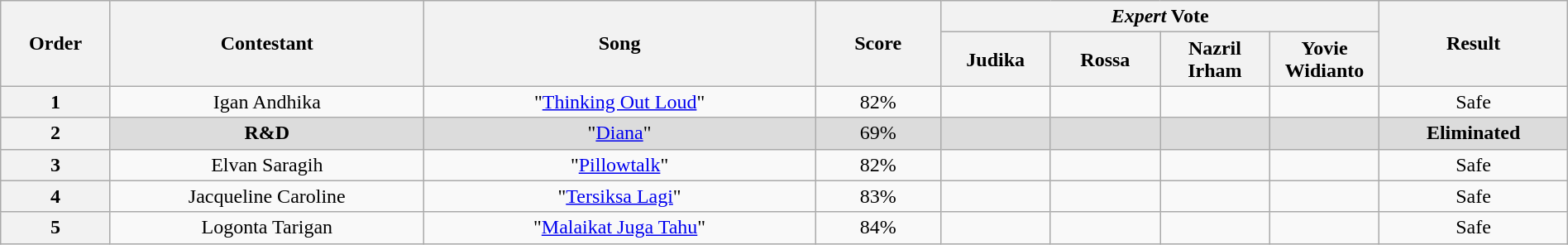<table class="wikitable" style="text-align:center; width:100%;">
<tr>
<th scope="col" rowspan="2" style="width:07%;">Order</th>
<th scope="col" rowspan="2" style="width:20%;">Contestant</th>
<th scope="col" rowspan="2" style="width:25%;">Song</th>
<th rowspan="2" style="width:08%">Score</th>
<th scope="col" colspan="4" style="width:28%;"><em>Expert</em> Vote</th>
<th rowspan="2" style="width:12%">Result</th>
</tr>
<tr>
<th style="width:07%;">Judika</th>
<th style="width:07%;">Rossa</th>
<th style="width:07%;">Nazril Irham</th>
<th style="width:07%;">Yovie Widianto</th>
</tr>
<tr>
<th>1</th>
<td>Igan Andhika</td>
<td>"<a href='#'>Thinking Out Loud</a>"</td>
<td>82%</td>
<td></td>
<td></td>
<td></td>
<td></td>
<td>Safe</td>
</tr>
<tr style="background:#DCDCDC;">
<th>2</th>
<td><strong>R&D</strong></td>
<td>"<a href='#'>Diana</a>"</td>
<td>69%</td>
<td></td>
<td></td>
<td></td>
<td></td>
<td><strong>Eliminated</strong></td>
</tr>
<tr>
<th>3</th>
<td>Elvan Saragih</td>
<td>"<a href='#'>Pillowtalk</a>"</td>
<td>82%</td>
<td></td>
<td></td>
<td></td>
<td></td>
<td>Safe</td>
</tr>
<tr>
<th>4</th>
<td>Jacqueline Caroline</td>
<td>"<a href='#'>Tersiksa Lagi</a>"</td>
<td>83%</td>
<td></td>
<td></td>
<td></td>
<td></td>
<td>Safe</td>
</tr>
<tr>
<th>5</th>
<td>Logonta Tarigan</td>
<td>"<a href='#'>Malaikat Juga Tahu</a>"</td>
<td>84%</td>
<td></td>
<td></td>
<td></td>
<td></td>
<td>Safe</td>
</tr>
</table>
